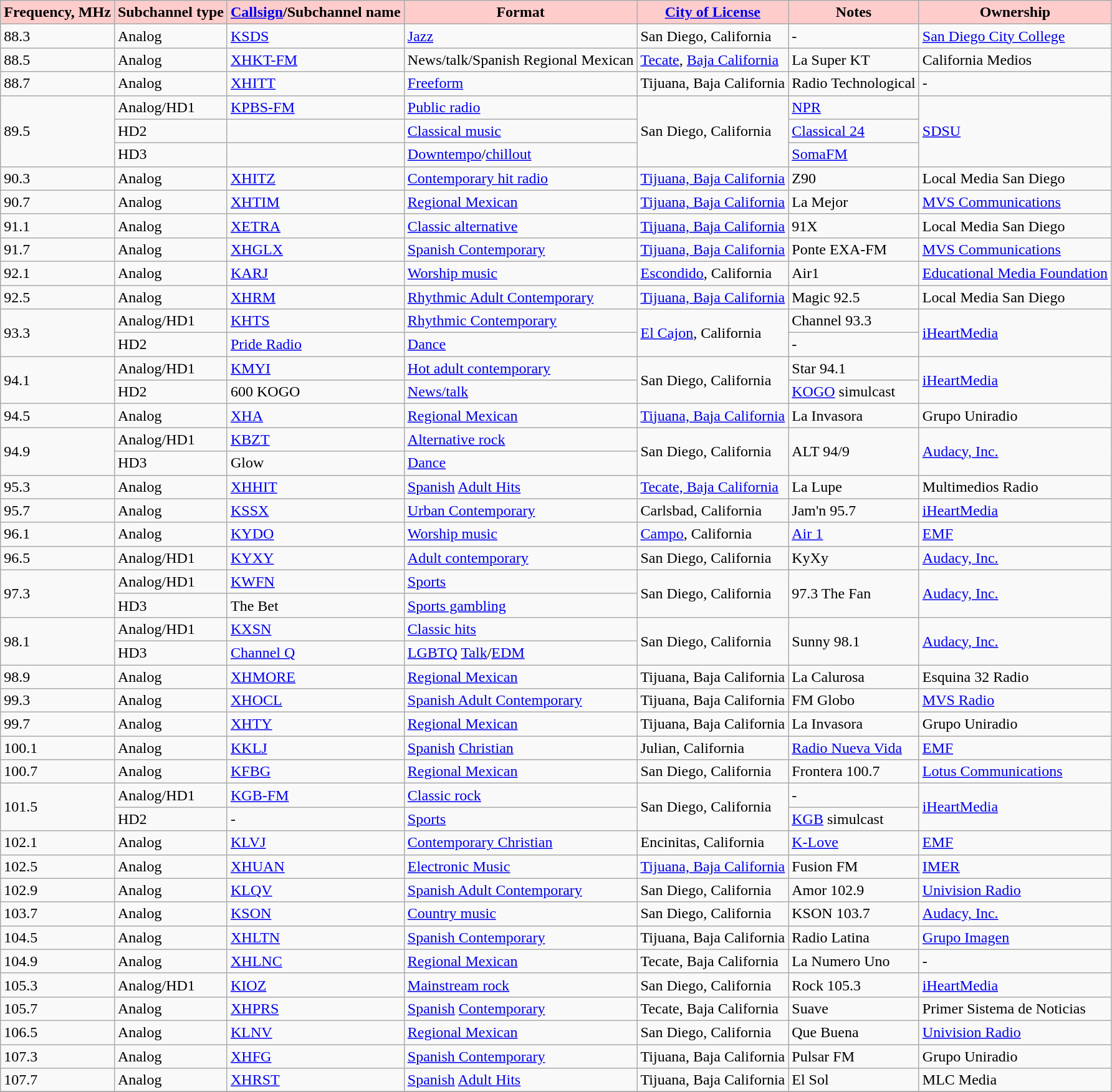<table class="wikitable" border="1">
<tr>
<th style="background:#ffcccc;"><strong>Frequency, MHz</strong></th>
<th style="background:#ffcccc;"><strong>Subchannel type</strong></th>
<th style="background:#ffcccc;"><strong><a href='#'>Callsign</a></strong>/Subchannel name</th>
<th style="background:#ffcccc;"><strong>Format</strong></th>
<th style="background:#ffcccc;"><strong><a href='#'>City of License</a></strong></th>
<th style="background:#ffcccc;"><strong>Notes</strong></th>
<th style="background:#ffcccc;"><strong>Ownership</strong></th>
</tr>
<tr>
<td>88.3</td>
<td>Analog</td>
<td><a href='#'>KSDS</a></td>
<td><a href='#'>Jazz</a></td>
<td>San Diego, California</td>
<td>-</td>
<td><a href='#'>San Diego City College</a></td>
</tr>
<tr>
<td>88.5</td>
<td>Analog</td>
<td><a href='#'>XHKT-FM</a></td>
<td>News/talk/Spanish Regional Mexican</td>
<td><a href='#'>Tecate</a>, <a href='#'>Baja California</a></td>
<td>La Super KT</td>
<td>California Medios</td>
</tr>
<tr>
<td>88.7</td>
<td>Analog</td>
<td><a href='#'>XHITT</a></td>
<td><a href='#'>Freeform</a></td>
<td>Tijuana, Baja California</td>
<td>Radio Technological</td>
<td>-</td>
</tr>
<tr>
<td rowspan=3>89.5</td>
<td rowspan=1>Analog/HD1</td>
<td rowspan=1><a href='#'>KPBS-FM</a></td>
<td rowspan=1><a href='#'>Public radio</a></td>
<td rowspan=3>San Diego, California</td>
<td rowspan=1><a href='#'>NPR</a></td>
<td rowspan=3><a href='#'>SDSU</a></td>
</tr>
<tr>
<td>HD2</td>
<td> </td>
<td><a href='#'>Classical music</a></td>
<td><a href='#'>Classical 24</a></td>
</tr>
<tr>
<td>HD3</td>
<td></td>
<td><a href='#'>Downtempo</a>/<a href='#'>chillout</a></td>
<td><a href='#'>SomaFM</a></td>
</tr>
<tr>
<td>90.3</td>
<td>Analog</td>
<td><a href='#'>XHITZ</a></td>
<td><a href='#'>Contemporary hit radio</a></td>
<td><a href='#'>Tijuana, Baja California</a></td>
<td>Z90</td>
<td>Local Media San Diego</td>
</tr>
<tr>
<td>90.7</td>
<td>Analog</td>
<td><a href='#'>XHTIM</a></td>
<td><a href='#'>Regional Mexican</a></td>
<td><a href='#'>Tijuana, Baja California</a></td>
<td>La Mejor</td>
<td><a href='#'>MVS Communications</a></td>
</tr>
<tr>
<td>91.1</td>
<td>Analog</td>
<td><a href='#'>XETRA</a></td>
<td><a href='#'>Classic alternative</a></td>
<td><a href='#'>Tijuana, Baja California</a></td>
<td>91X</td>
<td>Local Media San Diego</td>
</tr>
<tr>
<td>91.7</td>
<td>Analog</td>
<td><a href='#'>XHGLX</a></td>
<td><a href='#'>Spanish Contemporary</a></td>
<td><a href='#'>Tijuana, Baja California</a></td>
<td>Ponte EXA-FM</td>
<td><a href='#'>MVS Communications</a></td>
</tr>
<tr>
<td>92.1</td>
<td>Analog</td>
<td><a href='#'>KARJ</a></td>
<td><a href='#'>Worship music</a></td>
<td><a href='#'>Escondido</a>, California</td>
<td>Air1</td>
<td><a href='#'>Educational Media Foundation</a></td>
</tr>
<tr>
<td>92.5</td>
<td>Analog</td>
<td><a href='#'>XHRM</a></td>
<td><a href='#'>Rhythmic Adult Contemporary</a></td>
<td><a href='#'>Tijuana, Baja California</a></td>
<td>Magic 92.5</td>
<td>Local Media San Diego</td>
</tr>
<tr>
<td rowspan=2>93.3</td>
<td rowspan=1>Analog/HD1</td>
<td rowspan=1><a href='#'>KHTS</a></td>
<td rowspan=1><a href='#'>Rhythmic Contemporary</a></td>
<td rowspan=2><a href='#'>El Cajon</a>, California</td>
<td rowspan=1>Channel 93.3</td>
<td rowspan=2><a href='#'>iHeartMedia</a></td>
</tr>
<tr>
<td>HD2</td>
<td><a href='#'>Pride Radio</a></td>
<td><a href='#'>Dance</a></td>
<td>-</td>
</tr>
<tr>
<td rowspan=2>94.1</td>
<td rowspan=1>Analog/HD1</td>
<td rowspan=1><a href='#'>KMYI</a></td>
<td rowspan=1><a href='#'>Hot adult contemporary</a></td>
<td rowspan=2>San Diego, California</td>
<td rowspan=1>Star 94.1</td>
<td rowspan=2><a href='#'>iHeartMedia</a></td>
</tr>
<tr>
<td>HD2</td>
<td>600 KOGO</td>
<td><a href='#'>News/talk</a></td>
<td><a href='#'>KOGO</a> simulcast</td>
</tr>
<tr>
<td>94.5</td>
<td>Analog</td>
<td><a href='#'>XHA</a></td>
<td><a href='#'>Regional Mexican</a></td>
<td><a href='#'>Tijuana, Baja California</a></td>
<td>La Invasora</td>
<td>Grupo Uniradio</td>
</tr>
<tr>
<td rowspan=2>94.9</td>
<td rowspan=1>Analog/HD1</td>
<td rowspan=1><a href='#'>KBZT</a></td>
<td rowspan=1><a href='#'>Alternative rock</a></td>
<td rowspan=2>San Diego, California</td>
<td rowspan=2>ALT 94/9</td>
<td rowspan=2><a href='#'>Audacy, Inc.</a></td>
</tr>
<tr>
<td>HD3</td>
<td>Glow</td>
<td><a href='#'>Dance</a></td>
</tr>
<tr>
<td>95.3</td>
<td>Analog</td>
<td><a href='#'>XHHIT</a></td>
<td><a href='#'>Spanish</a> <a href='#'>Adult Hits</a></td>
<td><a href='#'>Tecate, Baja California</a></td>
<td>La Lupe</td>
<td>Multimedios Radio</td>
</tr>
<tr>
<td>95.7</td>
<td>Analog</td>
<td><a href='#'>KSSX</a></td>
<td><a href='#'>Urban Contemporary</a></td>
<td>Carlsbad, California</td>
<td>Jam'n 95.7</td>
<td><a href='#'>iHeartMedia</a></td>
</tr>
<tr>
<td>96.1</td>
<td>Analog</td>
<td><a href='#'>KYDO</a></td>
<td><a href='#'>Worship music</a></td>
<td><a href='#'>Campo</a>, California</td>
<td><a href='#'>Air 1</a></td>
<td><a href='#'>EMF</a></td>
</tr>
<tr>
<td rowspan=1>96.5</td>
<td rowspan=1>Analog/HD1</td>
<td rowspan=1><a href='#'>KYXY</a></td>
<td rowspan=1><a href='#'>Adult contemporary</a></td>
<td rowspan=1>San Diego, California</td>
<td rowspan=1>KyXy</td>
<td rowspan=1><a href='#'>Audacy, Inc.</a></td>
</tr>
<tr>
<td rowspan=2>97.3</td>
<td rowspan=1>Analog/HD1</td>
<td rowspan=1><a href='#'>KWFN</a></td>
<td rowspan=1><a href='#'>Sports</a></td>
<td rowspan=2>San Diego, California</td>
<td rowspan=2>97.3 The Fan</td>
<td rowspan=2><a href='#'>Audacy, Inc.</a></td>
</tr>
<tr>
<td>HD3</td>
<td>The Bet</td>
<td><a href='#'>Sports gambling</a></td>
</tr>
<tr>
<td rowspan=2>98.1</td>
<td rowspan=1>Analog/HD1</td>
<td rowspan=1><a href='#'>KXSN</a></td>
<td rowspan=1><a href='#'>Classic hits</a></td>
<td rowspan=2>San Diego, California</td>
<td rowspan=2>Sunny 98.1</td>
<td rowspan=2><a href='#'>Audacy, Inc.</a></td>
</tr>
<tr>
<td>HD3</td>
<td><a href='#'>Channel Q</a></td>
<td><a href='#'>LGBTQ</a> <a href='#'>Talk</a>/<a href='#'>EDM</a></td>
</tr>
<tr>
<td>98.9</td>
<td>Analog</td>
<td><a href='#'>XHMORE</a></td>
<td><a href='#'>Regional Mexican</a></td>
<td>Tijuana, Baja California</td>
<td>La Calurosa</td>
<td>Esquina 32 Radio</td>
</tr>
<tr>
<td>99.3</td>
<td>Analog</td>
<td><a href='#'>XHOCL</a></td>
<td><a href='#'>Spanish Adult Contemporary</a></td>
<td>Tijuana, Baja California</td>
<td>FM Globo</td>
<td><a href='#'>MVS Radio</a></td>
</tr>
<tr>
<td>99.7</td>
<td>Analog</td>
<td><a href='#'>XHTY</a></td>
<td><a href='#'>Regional Mexican</a></td>
<td>Tijuana, Baja California</td>
<td>La Invasora</td>
<td>Grupo Uniradio</td>
</tr>
<tr>
<td>100.1</td>
<td>Analog</td>
<td><a href='#'>KKLJ</a></td>
<td><a href='#'>Spanish</a> <a href='#'>Christian</a></td>
<td>Julian, California</td>
<td><a href='#'>Radio Nueva Vida</a></td>
<td><a href='#'>EMF</a></td>
</tr>
<tr>
<td>100.7</td>
<td>Analog</td>
<td><a href='#'>KFBG</a></td>
<td><a href='#'>Regional Mexican</a></td>
<td>San Diego, California</td>
<td>Frontera 100.7</td>
<td><a href='#'>Lotus Communications</a></td>
</tr>
<tr>
<td rowspan=2>101.5</td>
<td rowspan=1>Analog/HD1</td>
<td rowspan=1><a href='#'>KGB-FM</a></td>
<td rowspan=1><a href='#'>Classic rock</a></td>
<td rowspan=2>San Diego, California</td>
<td rowspan=1>-</td>
<td rowspan=2><a href='#'>iHeartMedia</a></td>
</tr>
<tr>
<td>HD2</td>
<td>-</td>
<td><a href='#'>Sports</a></td>
<td><a href='#'>KGB</a> simulcast</td>
</tr>
<tr>
<td>102.1</td>
<td>Analog</td>
<td><a href='#'>KLVJ</a></td>
<td><a href='#'>Contemporary Christian</a></td>
<td>Encinitas, California</td>
<td><a href='#'>K-Love</a></td>
<td><a href='#'>EMF</a></td>
</tr>
<tr>
<td>102.5</td>
<td>Analog</td>
<td><a href='#'>XHUAN</a></td>
<td><a href='#'>Electronic Music</a></td>
<td><a href='#'>Tijuana, Baja California</a></td>
<td>Fusion FM</td>
<td><a href='#'>IMER</a></td>
</tr>
<tr>
<td>102.9</td>
<td>Analog</td>
<td><a href='#'>KLQV</a></td>
<td><a href='#'>Spanish Adult Contemporary</a></td>
<td>San Diego, California</td>
<td>Amor 102.9</td>
<td><a href='#'>Univision Radio</a></td>
</tr>
<tr>
<td>103.7</td>
<td>Analog</td>
<td><a href='#'>KSON</a></td>
<td><a href='#'>Country music</a></td>
<td>San Diego, California</td>
<td>KSON 103.7</td>
<td><a href='#'>Audacy, Inc.</a></td>
</tr>
<tr>
<td>104.5</td>
<td>Analog</td>
<td><a href='#'>XHLTN</a></td>
<td><a href='#'>Spanish Contemporary</a></td>
<td>Tijuana, Baja California</td>
<td>Radio Latina</td>
<td><a href='#'>Grupo Imagen</a></td>
</tr>
<tr>
<td>104.9</td>
<td>Analog</td>
<td><a href='#'>XHLNC</a></td>
<td><a href='#'>Regional Mexican</a></td>
<td>Tecate, Baja California</td>
<td>La Numero Uno</td>
<td>-</td>
</tr>
<tr>
<td rowspan=1>105.3</td>
<td rowspan=1>Analog/HD1</td>
<td rowspan=1><a href='#'>KIOZ</a></td>
<td rowspan=1><a href='#'>Mainstream rock</a></td>
<td rowspan=1>San Diego, California</td>
<td rowspan=1>Rock 105.3</td>
<td rowspan=1><a href='#'>iHeartMedia</a></td>
</tr>
<tr>
<td>105.7</td>
<td>Analog</td>
<td><a href='#'>XHPRS</a></td>
<td><a href='#'>Spanish</a> <a href='#'>Contemporary</a></td>
<td>Tecate, Baja California</td>
<td>Suave</td>
<td>Primer Sistema de Noticias</td>
</tr>
<tr>
<td>106.5</td>
<td>Analog</td>
<td><a href='#'>KLNV</a></td>
<td><a href='#'>Regional Mexican</a></td>
<td>San Diego, California</td>
<td>Que Buena</td>
<td><a href='#'>Univision Radio</a></td>
</tr>
<tr>
<td>107.3</td>
<td>Analog</td>
<td><a href='#'>XHFG</a></td>
<td><a href='#'>Spanish Contemporary</a></td>
<td>Tijuana, Baja California</td>
<td>Pulsar FM</td>
<td>Grupo Uniradio</td>
</tr>
<tr>
<td>107.7</td>
<td>Analog</td>
<td><a href='#'>XHRST</a></td>
<td><a href='#'>Spanish</a> <a href='#'>Adult Hits</a></td>
<td>Tijuana, Baja California</td>
<td>El Sol</td>
<td>MLC Media</td>
</tr>
<tr>
</tr>
</table>
